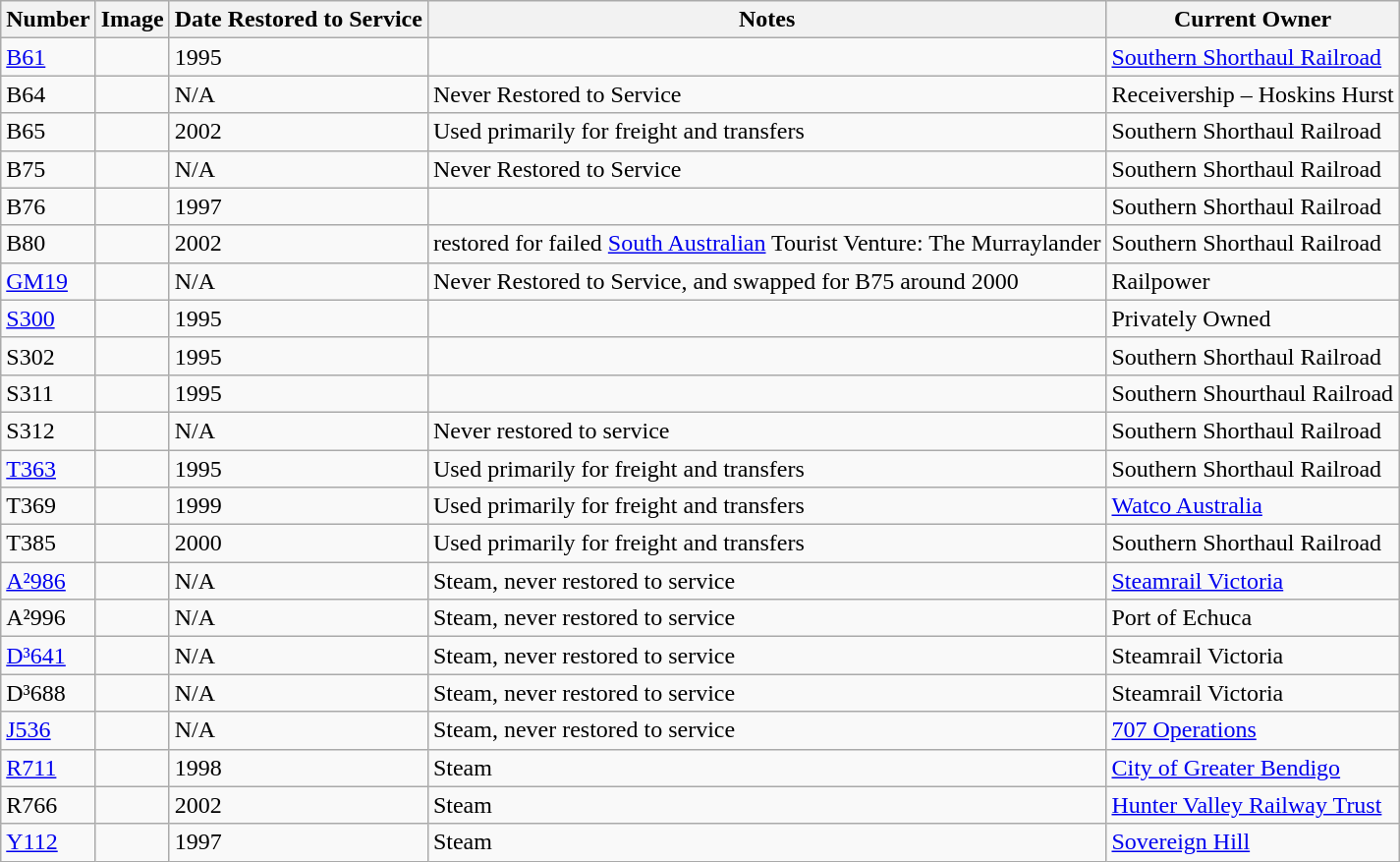<table class="wikitable">
<tr>
<th>Number</th>
<th>Image</th>
<th>Date Restored to Service</th>
<th>Notes</th>
<th>Current Owner</th>
</tr>
<tr>
<td><a href='#'>B61</a></td>
<td></td>
<td>1995</td>
<td></td>
<td><a href='#'>Southern Shorthaul Railroad</a></td>
</tr>
<tr>
<td>B64</td>
<td></td>
<td>N/A</td>
<td>Never Restored to Service</td>
<td>Receivership – Hoskins Hurst</td>
</tr>
<tr>
<td>B65</td>
<td></td>
<td>2002</td>
<td>Used primarily for freight and transfers</td>
<td>Southern Shorthaul Railroad</td>
</tr>
<tr>
<td>B75</td>
<td></td>
<td>N/A</td>
<td>Never Restored to Service</td>
<td>Southern Shorthaul Railroad</td>
</tr>
<tr>
<td>B76</td>
<td></td>
<td>1997</td>
<td></td>
<td>Southern Shorthaul Railroad</td>
</tr>
<tr>
<td>B80</td>
<td></td>
<td>2002</td>
<td>restored for failed <a href='#'>South Australian</a> Tourist Venture: The Murraylander</td>
<td>Southern Shorthaul Railroad</td>
</tr>
<tr>
<td><a href='#'>GM19</a></td>
<td></td>
<td>N/A</td>
<td>Never Restored to Service, and swapped for B75 around 2000</td>
<td>Railpower</td>
</tr>
<tr>
<td><a href='#'>S300</a></td>
<td></td>
<td>1995</td>
<td></td>
<td>Privately Owned</td>
</tr>
<tr>
<td>S302</td>
<td></td>
<td>1995</td>
<td></td>
<td>Southern Shorthaul Railroad</td>
</tr>
<tr>
<td>S311</td>
<td></td>
<td>1995</td>
<td></td>
<td>Southern Shourthaul Railroad</td>
</tr>
<tr>
<td>S312</td>
<td></td>
<td>N/A</td>
<td>Never restored to service</td>
<td>Southern Shorthaul Railroad</td>
</tr>
<tr>
<td><a href='#'>T363</a></td>
<td></td>
<td>1995</td>
<td>Used primarily for freight and transfers</td>
<td>Southern Shorthaul Railroad</td>
</tr>
<tr>
<td>T369</td>
<td></td>
<td>1999</td>
<td>Used primarily for freight and transfers</td>
<td><a href='#'>Watco Australia</a></td>
</tr>
<tr>
<td>T385</td>
<td></td>
<td>2000</td>
<td>Used primarily for freight and transfers</td>
<td>Southern Shorthaul Railroad</td>
</tr>
<tr>
<td><a href='#'>A²986</a></td>
<td></td>
<td>N/A</td>
<td>Steam, never restored to service</td>
<td><a href='#'>Steamrail Victoria</a></td>
</tr>
<tr>
<td>A²996</td>
<td></td>
<td>N/A</td>
<td>Steam, never restored to service</td>
<td>Port of Echuca</td>
</tr>
<tr>
<td><a href='#'>D³641</a></td>
<td></td>
<td>N/A</td>
<td>Steam, never restored to service</td>
<td>Steamrail Victoria</td>
</tr>
<tr>
<td>D³688</td>
<td></td>
<td>N/A</td>
<td>Steam, never restored to service</td>
<td>Steamrail Victoria</td>
</tr>
<tr>
<td><a href='#'>J536</a></td>
<td></td>
<td>N/A</td>
<td>Steam, never restored to service</td>
<td><a href='#'>707 Operations</a></td>
</tr>
<tr>
<td><a href='#'>R711</a></td>
<td></td>
<td>1998</td>
<td>Steam</td>
<td><a href='#'>City of Greater Bendigo</a></td>
</tr>
<tr>
<td>R766</td>
<td></td>
<td>2002</td>
<td>Steam</td>
<td><a href='#'>Hunter Valley Railway Trust</a></td>
</tr>
<tr>
<td><a href='#'>Y112</a></td>
<td></td>
<td>1997</td>
<td>Steam</td>
<td><a href='#'>Sovereign Hill</a></td>
</tr>
</table>
